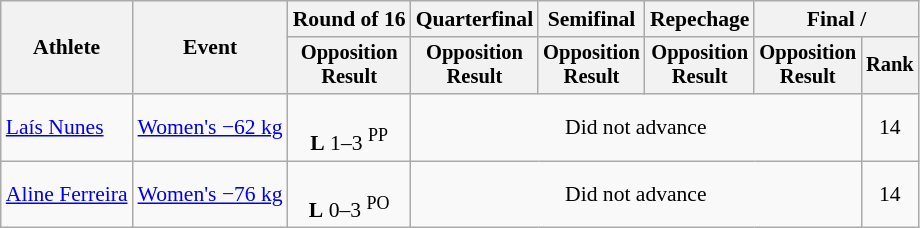<table class="wikitable" style="font-size:90%">
<tr>
<th rowspan=2>Athlete</th>
<th rowspan=2>Event</th>
<th>Round of 16</th>
<th>Quarterfinal</th>
<th>Semifinal</th>
<th>Repechage</th>
<th colspan=2>Final / </th>
</tr>
<tr style="font-size: 95%">
<th>Opposition<br>Result</th>
<th>Opposition<br>Result</th>
<th>Opposition<br>Result</th>
<th>Opposition<br>Result</th>
<th>Opposition<br>Result</th>
<th>Rank</th>
</tr>
<tr align=center>
<td align=left><a href='#'>Laís Nunes</a></td>
<td align=left><a href='#'>Women's −62 kg</a></td>
<td><br><strong>L</strong> 1–3  <sup>PP</sup></td>
<td colspan=4>Did not advance</td>
<td>14</td>
</tr>
<tr align=center>
<td align=left><a href='#'>Aline Ferreira</a></td>
<td align=left><a href='#'>Women's −76 kg</a></td>
<td><br><strong>L</strong> 0–3 <sup>PO</sup></td>
<td colspan=4>Did not advance</td>
<td>14</td>
</tr>
</table>
